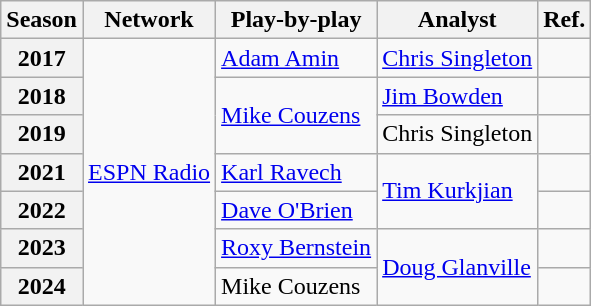<table class="wikitable plainrowheaders">
<tr>
<th scope="col">Season</th>
<th scope="col">Network</th>
<th scope="col">Play-by-play</th>
<th scope="col">Analyst</th>
<th scope="col">Ref.</th>
</tr>
<tr>
<th scope="row">2017</th>
<td rowspan=7><a href='#'>ESPN Radio</a></td>
<td><a href='#'>Adam Amin</a></td>
<td><a href='#'>Chris Singleton</a></td>
<td></td>
</tr>
<tr>
<th scope="row">2018</th>
<td rowspan="2"><a href='#'>Mike Couzens</a></td>
<td><a href='#'>Jim Bowden</a></td>
<td></td>
</tr>
<tr>
<th scope="row">2019</th>
<td>Chris Singleton</td>
<td></td>
</tr>
<tr>
<th scope="row">2021</th>
<td><a href='#'>Karl Ravech</a></td>
<td rowspan="2"><a href='#'>Tim Kurkjian</a></td>
<td></td>
</tr>
<tr>
<th scope="row">2022</th>
<td><a href='#'>Dave O'Brien</a></td>
<td></td>
</tr>
<tr>
<th scope="row">2023</th>
<td><a href='#'>Roxy Bernstein</a></td>
<td rowspan="2"><a href='#'>Doug Glanville</a></td>
<td></td>
</tr>
<tr>
<th scope="row">2024</th>
<td>Mike Couzens</td>
<td></td>
</tr>
</table>
